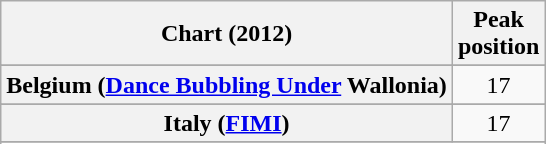<table class="wikitable sortable plainrowheaders" style="text-align:center">
<tr>
<th scope="col">Chart (2012)</th>
<th scope="col">Peak<br>position</th>
</tr>
<tr>
</tr>
<tr>
</tr>
<tr>
</tr>
<tr>
</tr>
<tr>
<th scope="row">Belgium (<a href='#'>Dance Bubbling Under</a> Wallonia)</th>
<td>17</td>
</tr>
<tr>
</tr>
<tr>
</tr>
<tr>
</tr>
<tr>
</tr>
<tr>
<th scope="row">Italy (<a href='#'>FIMI</a>)</th>
<td>17</td>
</tr>
<tr>
</tr>
<tr>
</tr>
<tr>
</tr>
<tr>
</tr>
<tr>
</tr>
</table>
